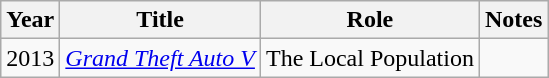<table class="wikitable sortable">
<tr>
<th>Year</th>
<th>Title</th>
<th>Role</th>
<th class="unsortable">Notes</th>
</tr>
<tr>
<td>2013</td>
<td><em><a href='#'>Grand Theft Auto V</a></em></td>
<td>The Local Population</td>
<td></td>
</tr>
</table>
